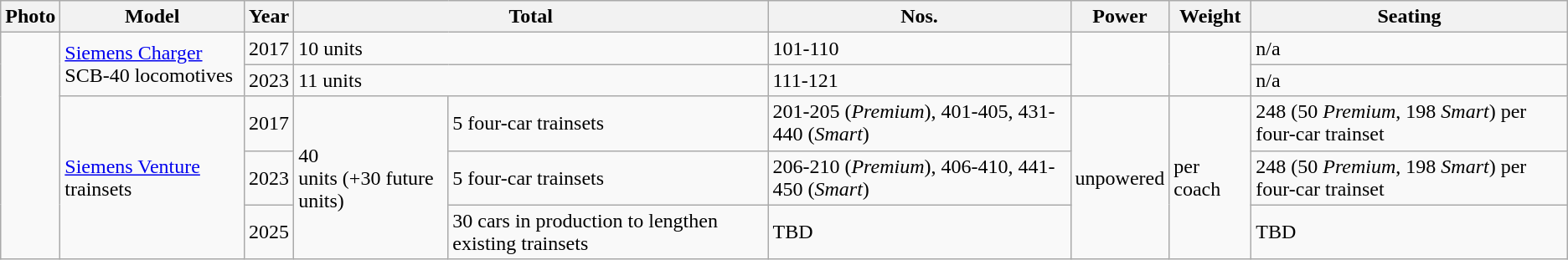<table class="wikitable">
<tr>
<th>Photo</th>
<th>Model</th>
<th>Year</th>
<th colspan="2">Total</th>
<th>Nos.</th>
<th>Power</th>
<th>Weight</th>
<th>Seating</th>
</tr>
<tr>
<td rowspan="5"></td>
<td rowspan="2"><a href='#'>Siemens Charger</a><br>SCB-40 locomotives</td>
<td>2017</td>
<td colspan="2">10 units</td>
<td>101-110</td>
<td rowspan="2"></td>
<td rowspan="2"></td>
<td>n/a</td>
</tr>
<tr>
<td>2023</td>
<td colspan="2">11 units</td>
<td>111-121</td>
<td>n/a</td>
</tr>
<tr>
<td rowspan="3"><a href='#'>Siemens Venture</a> trainsets</td>
<td>2017</td>
<td rowspan="3">40<br>units 
(+30 future units)</td>
<td>5 four-car trainsets</td>
<td>201-205 (<em>Premium</em>), 401-405, 431-440 (<em>Smart</em>)</td>
<td rowspan="3">unpowered</td>
<td rowspan="3"> per coach</td>
<td>248 (50 <em>Premium</em>, 198 <em>Smart</em>) per four-car trainset</td>
</tr>
<tr>
<td>2023</td>
<td>5 four-car trainsets</td>
<td>206-210 (<em>Premium</em>), 406-410, 441-450 (<em>Smart</em>)</td>
<td>248 (50 <em>Premium</em>, 198 <em>Smart</em>) per four-car trainset</td>
</tr>
<tr>
<td>2025</td>
<td>30 cars in production to lengthen existing trainsets</td>
<td>TBD</td>
<td>TBD</td>
</tr>
</table>
